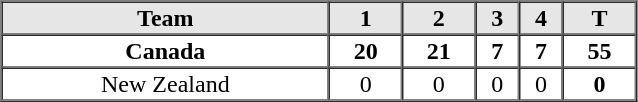<table border=1 cellspacing=0 width=425 style="margin-left:3em;">
<tr style="text-align:center; background-color:#e6e6e6;">
<th>Team</th>
<th>1</th>
<th>2</th>
<th>3</th>
<th>4</th>
<th>T</th>
</tr>
<tr style="text-align:center">
<th> Canada</th>
<td><strong>20</strong></td>
<td><strong>21</strong></td>
<td><strong>7</strong></td>
<td><strong>7</strong></td>
<th>55</th>
</tr>
<tr style="text-align:center">
<td> New Zealand</td>
<td>0</td>
<td>0</td>
<td>0</td>
<td>0</td>
<th>0</th>
</tr>
</table>
